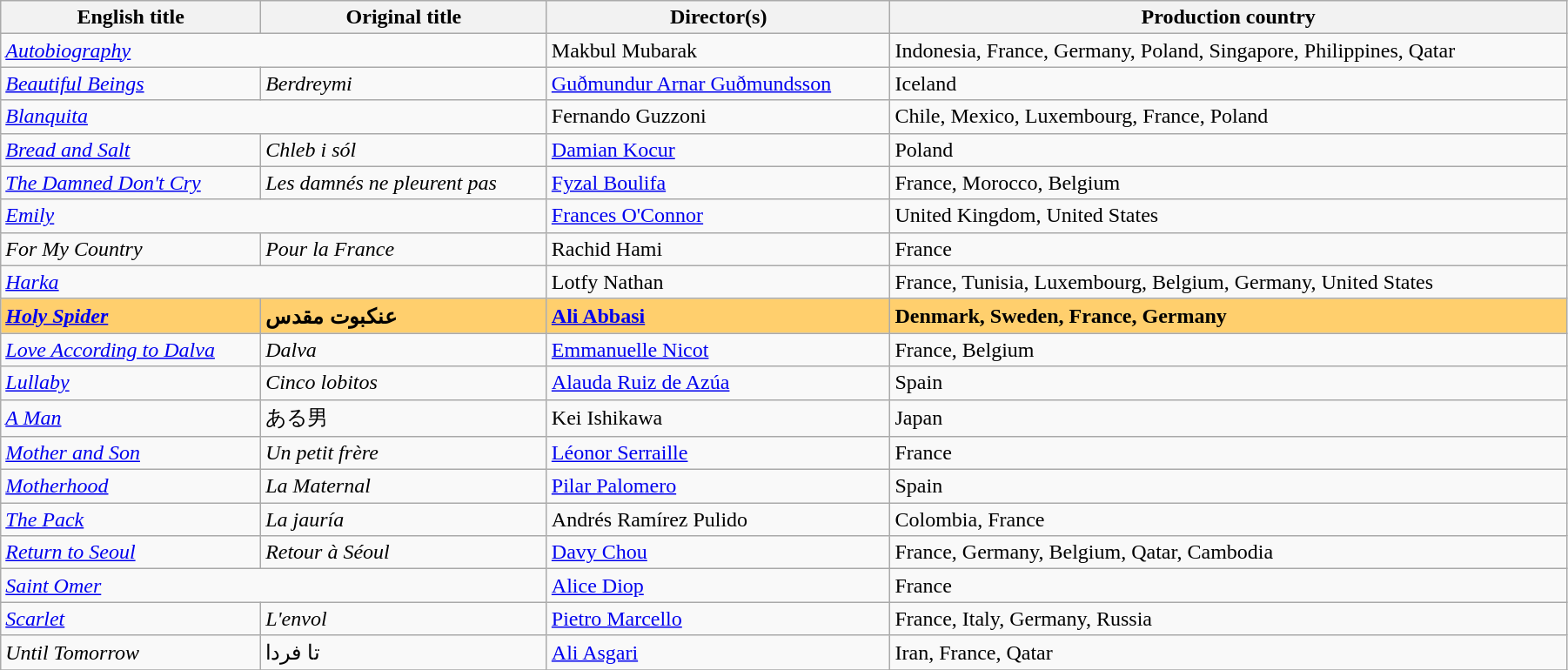<table class="wikitable" style="width:95%; margin-bottom:2px">
<tr>
<th>English title</th>
<th>Original title</th>
<th>Director(s)</th>
<th>Production country</th>
</tr>
<tr>
<td colspan="2"><em><a href='#'>Autobiography</a></em></td>
<td>Makbul Mubarak</td>
<td>Indonesia, France, Germany, Poland, Singapore, Philippines, Qatar</td>
</tr>
<tr>
<td><em><a href='#'>Beautiful Beings</a></em></td>
<td><em>Berdreymi</em></td>
<td><a href='#'>Guðmundur Arnar Guðmundsson</a></td>
<td>Iceland</td>
</tr>
<tr>
<td colspan="2"><em><a href='#'>Blanquita</a></em></td>
<td>Fernando Guzzoni</td>
<td>Chile, Mexico, Luxembourg, France, Poland</td>
</tr>
<tr>
<td><em><a href='#'>Bread and Salt</a></em></td>
<td><em>Chleb i sól</em></td>
<td><a href='#'>Damian Kocur</a></td>
<td>Poland</td>
</tr>
<tr>
<td><em><a href='#'>The Damned Don't Cry</a></em></td>
<td><em>Les damnés ne pleurent pas</em></td>
<td><a href='#'>Fyzal Boulifa</a></td>
<td>France, Morocco, Belgium</td>
</tr>
<tr>
<td colspan="2"><em><a href='#'>Emily</a></em></td>
<td><a href='#'>Frances O'Connor</a></td>
<td>United Kingdom, United States</td>
</tr>
<tr>
<td><em>For My Country</em></td>
<td><em>Pour la France</em></td>
<td>Rachid Hami</td>
<td>France</td>
</tr>
<tr>
<td colspan="2"><em><a href='#'>Harka</a></em></td>
<td>Lotfy Nathan</td>
<td>France, Tunisia, Luxembourg, Belgium, Germany, United States</td>
</tr>
<tr style="background:#ffcf6d;font-weight: bold;">
<td><em><a href='#'>Holy Spider</a></em></td>
<td>عنکبوت مقدس</td>
<td><a href='#'>Ali Abbasi</a></td>
<td>Denmark, Sweden, France, Germany</td>
</tr>
<tr>
<td><em><a href='#'>Love According to Dalva</a></em></td>
<td><em>Dalva</em></td>
<td><a href='#'>Emmanuelle Nicot</a></td>
<td>France, Belgium</td>
</tr>
<tr>
<td><em><a href='#'>Lullaby</a></em></td>
<td><em>Cinco lobitos</em></td>
<td><a href='#'>Alauda Ruiz de Azúa</a></td>
<td>Spain</td>
</tr>
<tr>
<td><em><a href='#'>A Man</a></em></td>
<td>ある男</td>
<td>Kei Ishikawa</td>
<td>Japan</td>
</tr>
<tr>
<td><em><a href='#'>Mother and Son</a></em></td>
<td><em>Un petit frère</em></td>
<td><a href='#'>Léonor Serraille</a></td>
<td>France</td>
</tr>
<tr>
<td><em><a href='#'>Motherhood</a></em></td>
<td><em>La Maternal</em></td>
<td><a href='#'>Pilar Palomero</a></td>
<td>Spain</td>
</tr>
<tr>
<td><em><a href='#'>The Pack</a></em></td>
<td><em>La jauría</em></td>
<td>Andrés Ramírez Pulido</td>
<td>Colombia, France</td>
</tr>
<tr>
<td><em><a href='#'>Return to Seoul</a></em></td>
<td><em>Retour à Séoul</em></td>
<td><a href='#'>Davy Chou</a></td>
<td>France, Germany, Belgium, Qatar, Cambodia</td>
</tr>
<tr>
<td colspan="2"><em><a href='#'>Saint Omer</a></em></td>
<td><a href='#'>Alice Diop</a></td>
<td>France</td>
</tr>
<tr>
<td><em><a href='#'>Scarlet</a></em></td>
<td><em>L'envol</em></td>
<td><a href='#'>Pietro Marcello</a></td>
<td>France, Italy, Germany, Russia</td>
</tr>
<tr>
<td><em>Until Tomorrow</em></td>
<td>تا فردا</td>
<td><a href='#'>Ali Asgari</a></td>
<td>Iran, France, Qatar</td>
</tr>
<tr>
</tr>
</table>
